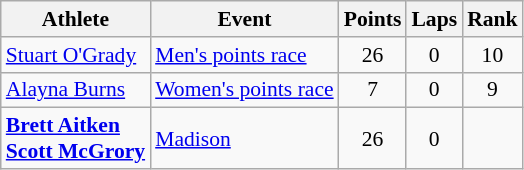<table class=wikitable style="font-size:90%">
<tr>
<th>Athlete</th>
<th>Event</th>
<th>Points</th>
<th>Laps</th>
<th>Rank</th>
</tr>
<tr>
<td align=left><a href='#'>Stuart O'Grady</a></td>
<td align=left><a href='#'>Men's points race</a></td>
<td align=center>26</td>
<td align=center>0</td>
<td align=center>10</td>
</tr>
<tr>
<td align=left><a href='#'>Alayna Burns</a></td>
<td align=left><a href='#'>Women's points race</a></td>
<td align=center>7</td>
<td align=center>0</td>
<td align=center>9</td>
</tr>
<tr>
<td align=left><strong><a href='#'>Brett Aitken</a></strong><br> <strong><a href='#'>Scott McGrory</a></strong></td>
<td align=left><a href='#'>Madison</a></td>
<td align=center>26</td>
<td align=center>0</td>
<td align=center></td>
</tr>
</table>
